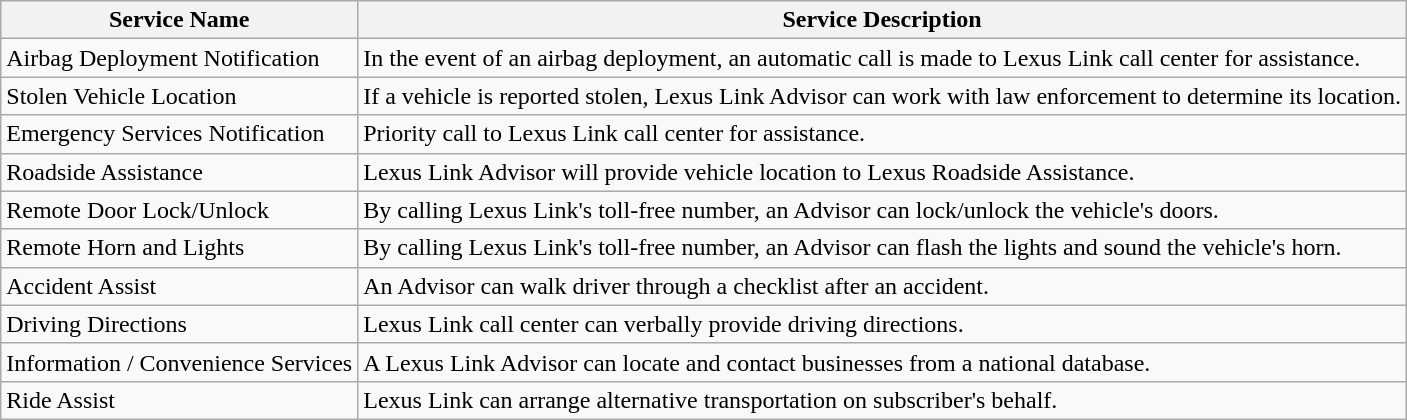<table class="wikitable">
<tr>
<th>Service Name</th>
<th>Service Description</th>
</tr>
<tr>
<td>Airbag Deployment Notification</td>
<td>In the event of an airbag deployment, an automatic call is made to Lexus Link call center for assistance.</td>
</tr>
<tr>
<td>Stolen Vehicle Location</td>
<td>If a vehicle is reported stolen, Lexus Link Advisor can work with law enforcement to determine its location.</td>
</tr>
<tr>
<td>Emergency Services Notification</td>
<td>Priority call to Lexus Link call center for assistance.</td>
</tr>
<tr>
<td>Roadside Assistance</td>
<td>Lexus Link Advisor will provide vehicle location to Lexus Roadside Assistance.</td>
</tr>
<tr>
<td>Remote Door Lock/Unlock</td>
<td>By calling Lexus Link's toll-free number, an Advisor can lock/unlock the vehicle's doors.</td>
</tr>
<tr>
<td>Remote Horn and Lights</td>
<td>By calling Lexus Link's toll-free number, an Advisor can flash the lights and sound the vehicle's horn.</td>
</tr>
<tr>
<td>Accident Assist</td>
<td>An Advisor can walk driver through a checklist after an accident.</td>
</tr>
<tr>
<td>Driving Directions</td>
<td>Lexus Link call center can verbally provide driving directions.</td>
</tr>
<tr>
<td>Information / Convenience Services</td>
<td>A Lexus Link Advisor can locate and contact businesses from a national database.</td>
</tr>
<tr>
<td>Ride Assist</td>
<td>Lexus Link can arrange alternative transportation on subscriber's behalf.</td>
</tr>
</table>
